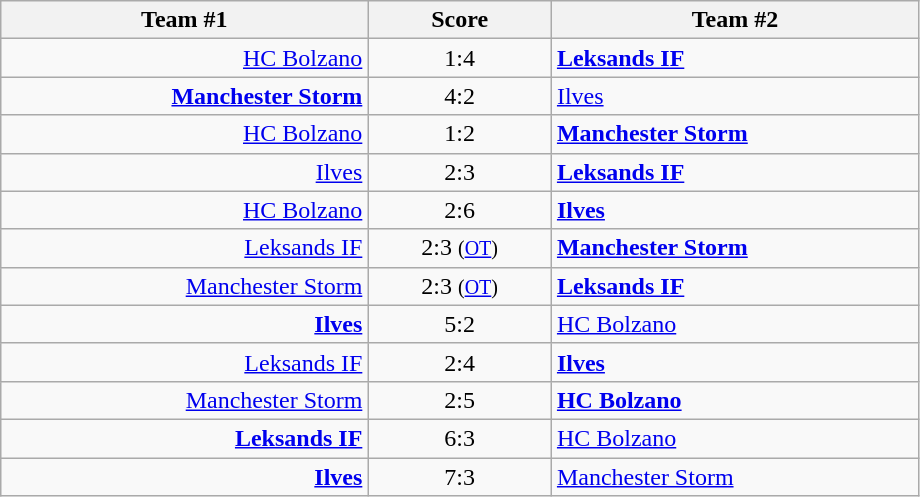<table class="wikitable" style="text-align: center;">
<tr>
<th width=22%>Team #1</th>
<th width=11%>Score</th>
<th width=22%>Team #2</th>
</tr>
<tr>
<td style="text-align: right;"><a href='#'>HC Bolzano</a> </td>
<td>1:4</td>
<td style="text-align: left;"> <strong><a href='#'>Leksands IF</a></strong></td>
</tr>
<tr>
<td style="text-align: right;"><strong><a href='#'>Manchester Storm</a></strong> </td>
<td>4:2</td>
<td style="text-align: left;"> <a href='#'>Ilves</a></td>
</tr>
<tr>
<td style="text-align: right;"><a href='#'>HC Bolzano</a> </td>
<td>1:2</td>
<td style="text-align: left;"> <strong><a href='#'>Manchester Storm</a></strong></td>
</tr>
<tr>
<td style="text-align: right;"><a href='#'>Ilves</a> </td>
<td>2:3</td>
<td style="text-align: left;"> <strong><a href='#'>Leksands IF</a></strong></td>
</tr>
<tr>
<td style="text-align: right;"><a href='#'>HC Bolzano</a> </td>
<td>2:6</td>
<td style="text-align: left;"> <strong><a href='#'>Ilves</a></strong></td>
</tr>
<tr>
<td style="text-align: right;"><a href='#'>Leksands IF</a> </td>
<td>2:3 <small>(<a href='#'>OT</a>)</small></td>
<td style="text-align: left;"> <strong><a href='#'>Manchester Storm</a></strong></td>
</tr>
<tr>
<td style="text-align: right;"><a href='#'>Manchester Storm</a> </td>
<td>2:3 <small>(<a href='#'>OT</a>)</small></td>
<td style="text-align: left;"> <strong><a href='#'>Leksands IF</a></strong></td>
</tr>
<tr>
<td style="text-align: right;"><strong><a href='#'>Ilves</a></strong> </td>
<td>5:2</td>
<td style="text-align: left;"> <a href='#'>HC Bolzano</a></td>
</tr>
<tr>
<td style="text-align: right;"><a href='#'>Leksands IF</a> </td>
<td>2:4</td>
<td style="text-align: left;"> <strong><a href='#'>Ilves</a></strong></td>
</tr>
<tr>
<td style="text-align: right;"><a href='#'>Manchester Storm</a> </td>
<td>2:5</td>
<td style="text-align: left;"> <strong><a href='#'>HC Bolzano</a></strong></td>
</tr>
<tr>
<td style="text-align: right;"><strong><a href='#'>Leksands IF</a></strong> </td>
<td>6:3</td>
<td style="text-align: left;"> <a href='#'>HC Bolzano</a></td>
</tr>
<tr>
<td style="text-align: right;"><strong><a href='#'>Ilves</a></strong> </td>
<td>7:3</td>
<td style="text-align: left;"> <a href='#'>Manchester Storm</a></td>
</tr>
</table>
